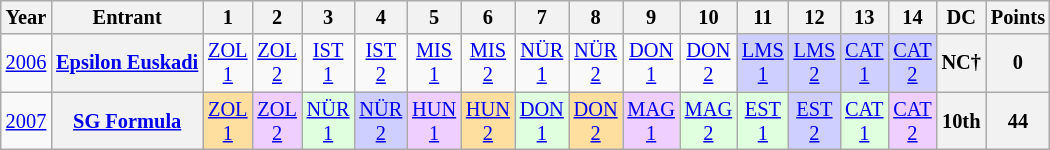<table class="wikitable" style="text-align:center; font-size:85%">
<tr>
<th>Year</th>
<th>Entrant</th>
<th>1</th>
<th>2</th>
<th>3</th>
<th>4</th>
<th>5</th>
<th>6</th>
<th>7</th>
<th>8</th>
<th>9</th>
<th>10</th>
<th>11</th>
<th>12</th>
<th>13</th>
<th>14</th>
<th>DC</th>
<th>Points</th>
</tr>
<tr>
<td><a href='#'>2006</a></td>
<th nowrap><a href='#'>Epsilon Euskadi</a></th>
<td style="background:#;"><a href='#'>ZOL<br>1</a><br></td>
<td style="background:#;"><a href='#'>ZOL<br>2</a><br></td>
<td style="background:#;"><a href='#'>IST<br>1</a><br></td>
<td style="background:#;"><a href='#'>IST<br>2</a><br></td>
<td style="background:#;"><a href='#'>MIS<br>1</a><br></td>
<td style="background:#;"><a href='#'>MIS<br>2</a><br></td>
<td style="background:#;"><a href='#'>NÜR<br>1</a><br></td>
<td style="background:#;"><a href='#'>NÜR<br>2</a><br></td>
<td style="background:#;"><a href='#'>DON<br>1</a><br></td>
<td style="background:#;"><a href='#'>DON<br>2</a><br></td>
<td style="background:#cfcfff;"><a href='#'>LMS<br>1</a><br></td>
<td style="background:#cfcfff;"><a href='#'>LMS<br>2</a><br></td>
<td style="background:#cfcfff;"><a href='#'>CAT<br>1</a><br></td>
<td style="background:#cfcfff;"><a href='#'>CAT<br>2</a><br></td>
<th>NC†</th>
<th>0</th>
</tr>
<tr>
<td><a href='#'>2007</a></td>
<th nowrap><a href='#'>SG Formula</a></th>
<td style="background:#ffdf9f;"><a href='#'>ZOL<br>1</a><br></td>
<td style="background:#efcfff;"><a href='#'>ZOL<br>2</a><br></td>
<td style="background:#dfffdf;"><a href='#'>NÜR<br>1</a><br></td>
<td style="background:#cfcfff;"><a href='#'>NÜR<br>2</a><br></td>
<td style="background:#efcfff;"><a href='#'>HUN<br>1</a><br></td>
<td style="background:#ffdf9f;"><a href='#'>HUN<br>2</a><br></td>
<td style="background:#dfffdf;"><a href='#'>DON<br>1</a><br></td>
<td style="background:#ffdf9f;"><a href='#'>DON<br>2</a><br></td>
<td style="background:#efcfff;"><a href='#'>MAG<br>1</a><br></td>
<td style="background:#dfffdf;"><a href='#'>MAG<br>2</a><br></td>
<td style="background:#dfffdf;"><a href='#'>EST<br>1</a><br></td>
<td style="background:#cfcfff;"><a href='#'>EST<br>2</a><br></td>
<td style="background:#dfffdf;"><a href='#'>CAT<br>1</a><br></td>
<td style="background:#efcfff;"><a href='#'>CAT<br>2</a><br></td>
<th>10th</th>
<th>44</th>
</tr>
</table>
